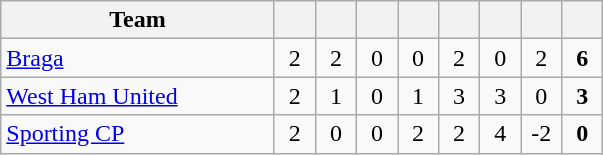<table class="wikitable" style="text-align:center">
<tr>
<th style="width:175px;">Team</th>
<th width="20"></th>
<th width="20"></th>
<th width="20"></th>
<th width="20"></th>
<th width="20"></th>
<th width="20"></th>
<th width="20"></th>
<th width="20"></th>
</tr>
<tr>
<td align=left><a href='#'>Braga</a></td>
<td>2</td>
<td>2</td>
<td>0</td>
<td>0</td>
<td>2</td>
<td>0</td>
<td>2</td>
<td><strong>6</strong></td>
</tr>
<tr>
<td align=left><a href='#'>West Ham United</a></td>
<td>2</td>
<td>1</td>
<td>0</td>
<td>1</td>
<td>3</td>
<td>3</td>
<td>0</td>
<td><strong>3</strong></td>
</tr>
<tr>
<td align=left><a href='#'>Sporting CP</a></td>
<td>2</td>
<td>0</td>
<td>0</td>
<td>2</td>
<td>2</td>
<td>4</td>
<td>-2</td>
<td><strong>0</strong></td>
</tr>
</table>
